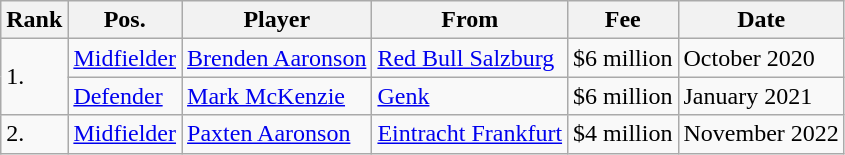<table class="wikitable">
<tr>
<th>Rank</th>
<th>Pos.</th>
<th>Player</th>
<th>From</th>
<th>Fee</th>
<th>Date</th>
</tr>
<tr>
<td rowspan="2">1.</td>
<td style="text-align:left;"><a href='#'>Midfielder</a></td>
<td> <a href='#'>Brenden Aaronson</a></td>
<td> <a href='#'>Red Bull Salzburg</a></td>
<td>$6 million</td>
<td>October 2020</td>
</tr>
<tr>
<td style="text-align:left;"><a href='#'>Defender</a></td>
<td> <a href='#'>Mark McKenzie</a></td>
<td> <a href='#'>Genk</a></td>
<td>$6 million</td>
<td>January 2021</td>
</tr>
<tr>
<td>2.</td>
<td style="text-align:left;"><a href='#'>Midfielder</a></td>
<td> <a href='#'>Paxten Aaronson</a></td>
<td> <a href='#'>Eintracht Frankfurt</a></td>
<td>$4 million</td>
<td>November 2022</td>
</tr>
</table>
